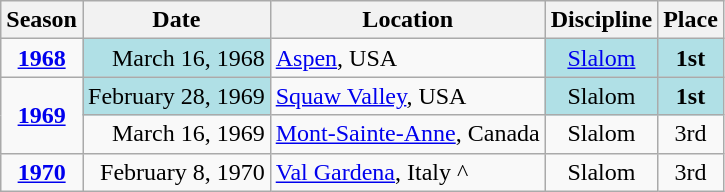<table class=wikitable style="text-align:center">
<tr>
<th>Season</th>
<th>Date</th>
<th>Location</th>
<th>Discipline</th>
<th>Place</th>
</tr>
<tr>
<td><strong><a href='#'>1968</a></strong></td>
<td bgcolor="#BOEOE6" align=right>March 16, 1968</td>
<td align=left> <a href='#'>Aspen</a>, USA</td>
<td bgcolor="#BOEOE6"><a href='#'>Slalom</a></td>
<td bgcolor="#BOEOE6"><strong>1st</strong></td>
</tr>
<tr>
<td rowspan=2><strong><a href='#'>1969</a></strong></td>
<td bgcolor="#BOEOE6" align=right>February 28, 1969</td>
<td align=left> <a href='#'>Squaw Valley</a>, USA</td>
<td bgcolor="#BOEOE6">Slalom</td>
<td bgcolor="#BOEOE6"><strong>1st</strong></td>
</tr>
<tr>
<td align=right>March 16, 1969</td>
<td align=left> <a href='#'>Mont-Sainte-Anne</a>, Canada</td>
<td>Slalom</td>
<td>3rd</td>
</tr>
<tr>
<td><strong><a href='#'>1970</a></strong></td>
<td align=right>February 8, 1970</td>
<td align=left> <a href='#'>Val Gardena</a>, Italy ^</td>
<td>Slalom</td>
<td>3rd</td>
</tr>
</table>
